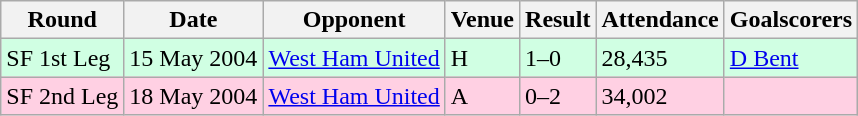<table class="wikitable">
<tr>
<th>Round</th>
<th>Date</th>
<th>Opponent</th>
<th>Venue</th>
<th>Result</th>
<th>Attendance</th>
<th>Goalscorers</th>
</tr>
<tr style="background-color: #d0ffe3;">
<td>SF 1st Leg</td>
<td>15 May 2004</td>
<td><a href='#'>West Ham United</a></td>
<td>H</td>
<td>1–0</td>
<td>28,435</td>
<td><a href='#'>D Bent</a></td>
</tr>
<tr style="background-color: #ffd0e3;">
<td>SF 2nd Leg</td>
<td>18 May 2004</td>
<td><a href='#'>West Ham United</a></td>
<td>A</td>
<td>0–2</td>
<td>34,002</td>
<td></td>
</tr>
</table>
